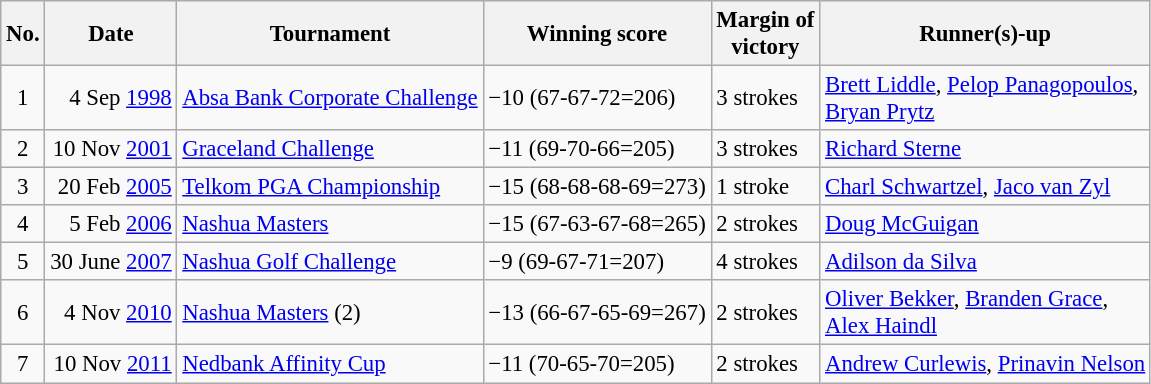<table class="wikitable" style="font-size:95%;">
<tr>
<th>No.</th>
<th>Date</th>
<th>Tournament</th>
<th>Winning score</th>
<th>Margin of<br>victory</th>
<th>Runner(s)-up</th>
</tr>
<tr>
<td align=center>1</td>
<td align=right>4 Sep <a href='#'>1998</a></td>
<td><a href='#'>Absa Bank Corporate Challenge</a></td>
<td>−10 (67-67-72=206)</td>
<td>3 strokes</td>
<td> <a href='#'>Brett Liddle</a>,  <a href='#'>Pelop Panagopoulos</a>,<br> <a href='#'>Bryan Prytz</a></td>
</tr>
<tr>
<td align=center>2</td>
<td align=right>10 Nov <a href='#'>2001</a></td>
<td><a href='#'>Graceland Challenge</a></td>
<td>−11 (69-70-66=205)</td>
<td>3 strokes</td>
<td> <a href='#'>Richard Sterne</a></td>
</tr>
<tr>
<td align=center>3</td>
<td align=right>20 Feb <a href='#'>2005</a></td>
<td><a href='#'>Telkom PGA Championship</a></td>
<td>−15 (68-68-68-69=273)</td>
<td>1 stroke</td>
<td> <a href='#'>Charl Schwartzel</a>,  <a href='#'>Jaco van Zyl</a></td>
</tr>
<tr>
<td align=center>4</td>
<td align=right>5 Feb <a href='#'>2006</a></td>
<td><a href='#'>Nashua Masters</a></td>
<td>−15 (67-63-67-68=265)</td>
<td>2 strokes</td>
<td> <a href='#'>Doug McGuigan</a></td>
</tr>
<tr>
<td align=center>5</td>
<td align=right>30 June <a href='#'>2007</a></td>
<td><a href='#'>Nashua Golf Challenge</a></td>
<td>−9 (69-67-71=207)</td>
<td>4 strokes</td>
<td> <a href='#'>Adilson da Silva</a></td>
</tr>
<tr>
<td align=center>6</td>
<td align=right>4 Nov <a href='#'>2010</a></td>
<td><a href='#'>Nashua Masters</a> (2)</td>
<td>−13 (66-67-65-69=267)</td>
<td>2 strokes</td>
<td> <a href='#'>Oliver Bekker</a>,  <a href='#'>Branden Grace</a>,<br> <a href='#'>Alex Haindl</a></td>
</tr>
<tr>
<td align=center>7</td>
<td align=right>10 Nov <a href='#'>2011</a></td>
<td><a href='#'>Nedbank Affinity Cup</a></td>
<td>−11 (70-65-70=205)</td>
<td>2 strokes</td>
<td> <a href='#'>Andrew Curlewis</a>,  <a href='#'>Prinavin Nelson</a></td>
</tr>
</table>
